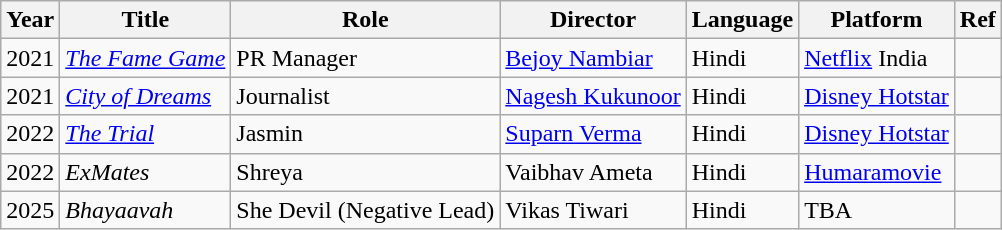<table class="wikitable">
<tr>
<th>Year</th>
<th>Title</th>
<th>Role</th>
<th>Director</th>
<th>Language</th>
<th>Platform</th>
<th>Ref</th>
</tr>
<tr>
<td>2021</td>
<td><em><a href='#'>The Fame Game</a></em></td>
<td>PR Manager</td>
<td><a href='#'>Bejoy Nambiar</a></td>
<td>Hindi</td>
<td><a href='#'>Netflix</a> India</td>
<td></td>
</tr>
<tr>
<td>2021</td>
<td><em><a href='#'>City of Dreams</a></em></td>
<td>Journalist</td>
<td><a href='#'>Nagesh Kukunoor</a></td>
<td>Hindi</td>
<td><a href='#'>Disney Hotstar</a></td>
<td></td>
</tr>
<tr>
<td>2022</td>
<td><em><a href='#'>The Trial</a></em></td>
<td>Jasmin</td>
<td><a href='#'>Suparn Verma</a></td>
<td>Hindi</td>
<td><a href='#'>Disney Hotstar</a></td>
<td></td>
</tr>
<tr>
<td>2022</td>
<td><em>ExMates</em></td>
<td>Shreya</td>
<td>Vaibhav Ameta</td>
<td>Hindi</td>
<td><a href='#'>Humaramovie</a></td>
<td></td>
</tr>
<tr>
<td>2025</td>
<td><em>Bhayaavah</em></td>
<td>She Devil (Negative Lead)</td>
<td>Vikas Tiwari</td>
<td>Hindi</td>
<td>TBA</td>
<td></td>
</tr>
</table>
